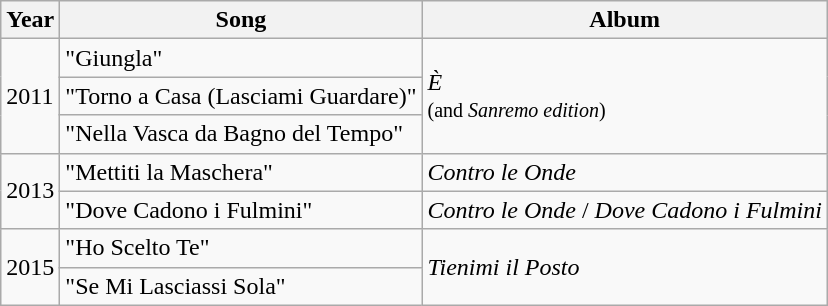<table class="wikitable">
<tr>
<th style="text-align:center">Year</th>
<th style="text-align:center">Song</th>
<th style="text-align:center">Album</th>
</tr>
<tr>
<td rowspan="3">2011</td>
<td>"Giungla"</td>
<td rowspan="3"><em>È</em><br><small>(and <em>Sanremo edition</em>)</small></td>
</tr>
<tr>
<td>"Torno a Casa (Lasciami Guardare)"</td>
</tr>
<tr>
<td>"Nella Vasca da Bagno del Tempo"</td>
</tr>
<tr>
<td rowspan="2">2013</td>
<td>"Mettiti la Maschera"</td>
<td><em>Contro le Onde</em></td>
</tr>
<tr>
<td>"Dove Cadono i Fulmini"</td>
<td><em>Contro le Onde</em> / <em>Dove Cadono i Fulmini</em></td>
</tr>
<tr>
<td rowspan="2">2015</td>
<td>"Ho Scelto Te"</td>
<td rowspan="2"><em>Tienimi il Posto</em></td>
</tr>
<tr>
<td>"Se Mi Lasciassi Sola"</td>
</tr>
</table>
